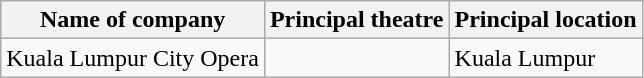<table class="wikitable">
<tr>
<th>Name of company</th>
<th>Principal theatre</th>
<th>Principal location</th>
</tr>
<tr>
<td>Kuala Lumpur City Opera</td>
<td></td>
<td>Kuala Lumpur</td>
</tr>
</table>
